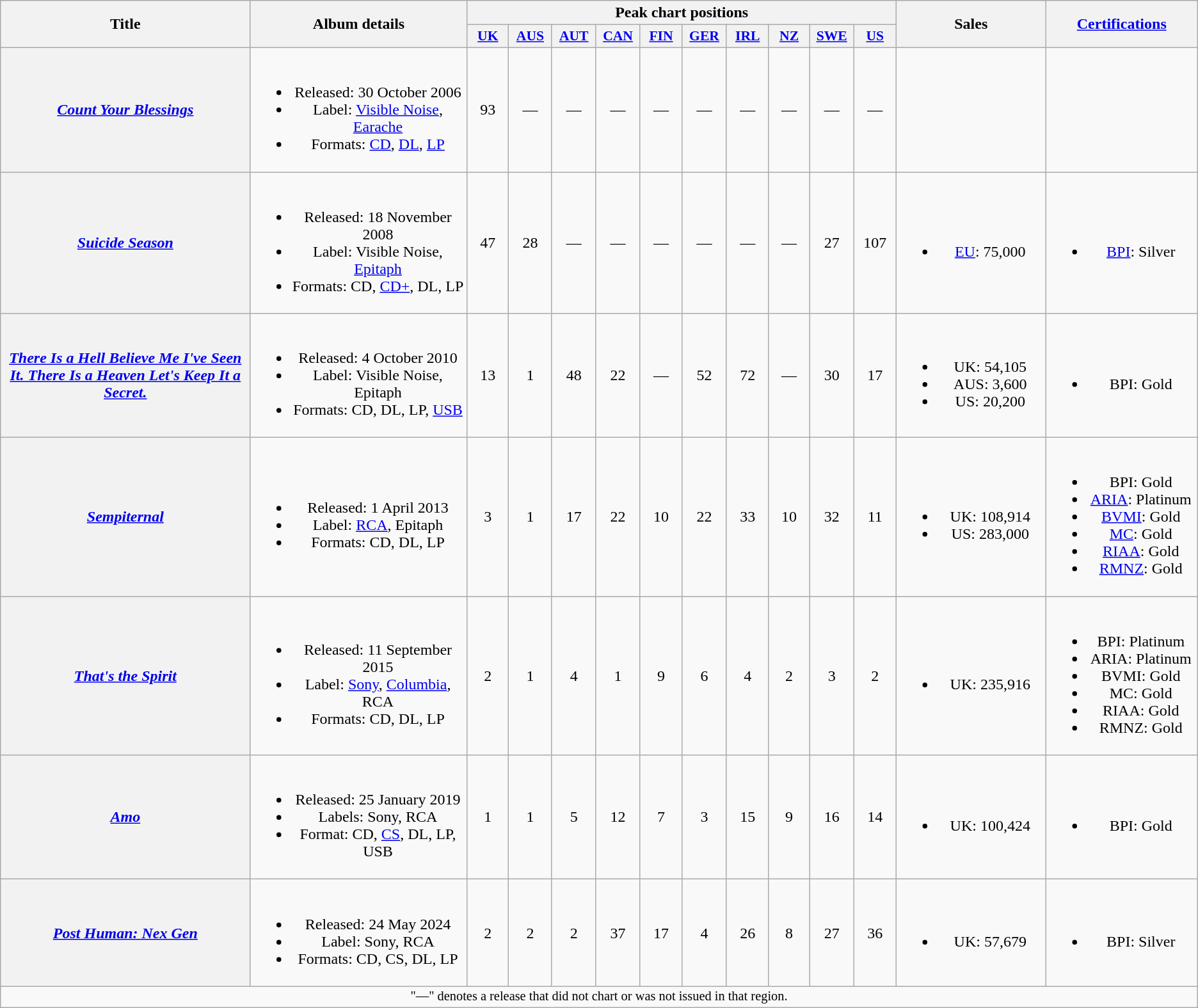<table class="wikitable plainrowheaders" style="text-align:center;">
<tr>
<th scope="col" rowspan="2" style="width:21em;">Title</th>
<th scope="col" rowspan="2" style="width:17em;">Album details</th>
<th scope="col" colspan="10">Peak chart positions</th>
<th scope="col" rowspan="2" style="width:11em;">Sales</th>
<th scope="col" rowspan="2" style="width:11em;"><a href='#'>Certifications</a></th>
</tr>
<tr>
<th scope="col" style="width:3em;font-size:90%;"><a href='#'>UK</a><br></th>
<th scope="col" style="width:3em;font-size:90%;"><a href='#'>AUS</a><br></th>
<th scope="col" style="width:3em;font-size:90%;"><a href='#'>AUT</a><br></th>
<th scope="col" style="width:3em;font-size:90%;"><a href='#'>CAN</a><br></th>
<th scope="col" style="width:3em;font-size:90%;"><a href='#'>FIN</a><br></th>
<th scope="col" style="width:3em;font-size:90%;"><a href='#'>GER</a><br></th>
<th scope="col" style="width:3em;font-size:90%;"><a href='#'>IRL</a><br></th>
<th scope="col" style="width:3em;font-size:90%;"><a href='#'>NZ</a><br></th>
<th scope="col" style="width:3em;font-size:90%;"><a href='#'>SWE</a><br></th>
<th scope="col" style="width:3em;font-size:90%;"><a href='#'>US</a><br></th>
</tr>
<tr>
<th scope="row"><em><a href='#'>Count Your Blessings</a></em></th>
<td><br><ul><li>Released: 30 October 2006</li><li>Label: <a href='#'>Visible Noise</a>, <a href='#'>Earache</a></li><li>Formats: <a href='#'>CD</a>, <a href='#'>DL</a>, <a href='#'>LP</a></li></ul></td>
<td>93</td>
<td>—</td>
<td>—</td>
<td>—</td>
<td>—</td>
<td>—</td>
<td>—</td>
<td>—</td>
<td>—</td>
<td>—</td>
<td></td>
<td></td>
</tr>
<tr>
<th scope="row"><em><a href='#'>Suicide Season</a></em></th>
<td><br><ul><li>Released: 18 November 2008</li><li>Label: Visible Noise, <a href='#'>Epitaph</a></li><li>Formats: CD, <a href='#'>CD+</a>, DL, LP</li></ul></td>
<td>47</td>
<td>28</td>
<td>—</td>
<td>—</td>
<td>—</td>
<td>—</td>
<td>—</td>
<td>—</td>
<td>27</td>
<td>107</td>
<td><br><ul><li><a href='#'>EU</a>: 75,000</li></ul></td>
<td><br><ul><li><a href='#'>BPI</a>: Silver</li></ul></td>
</tr>
<tr>
<th scope="row"><em><a href='#'>There Is a Hell Believe Me I've Seen It. There Is a Heaven Let's Keep It a Secret.</a></em></th>
<td><br><ul><li>Released: 4 October 2010</li><li>Label: Visible Noise, Epitaph</li><li>Formats: CD, DL, LP, <a href='#'>USB</a></li></ul></td>
<td>13</td>
<td>1</td>
<td>48</td>
<td>22</td>
<td>—</td>
<td>52</td>
<td>72</td>
<td>—</td>
<td>30</td>
<td>17</td>
<td><br><ul><li>UK: 54,105</li><li>AUS: 3,600</li><li>US: 20,200</li></ul></td>
<td><br><ul><li>BPI: Gold</li></ul></td>
</tr>
<tr>
<th scope="row"><em><a href='#'>Sempiternal</a></em></th>
<td><br><ul><li>Released: 1 April 2013</li><li>Label: <a href='#'>RCA</a>, Epitaph</li><li>Formats: CD, DL, LP</li></ul></td>
<td>3</td>
<td>1</td>
<td>17</td>
<td>22</td>
<td>10</td>
<td>22</td>
<td>33</td>
<td>10</td>
<td>32</td>
<td>11</td>
<td><br><ul><li>UK: 108,914</li><li>US: 283,000</li></ul></td>
<td><br><ul><li>BPI: Gold</li><li><a href='#'>ARIA</a>: Platinum</li><li><a href='#'>BVMI</a>: Gold</li><li><a href='#'>MC</a>: Gold</li><li><a href='#'>RIAA</a>: Gold</li><li><a href='#'>RMNZ</a>: Gold</li></ul></td>
</tr>
<tr>
<th scope="row"><em><a href='#'>That's the Spirit</a></em></th>
<td><br><ul><li>Released: 11 September 2015</li><li>Label: <a href='#'>Sony</a>, <a href='#'>Columbia</a>, RCA</li><li>Formats: CD, DL, LP</li></ul></td>
<td>2</td>
<td>1</td>
<td>4</td>
<td>1</td>
<td>9</td>
<td>6</td>
<td>4</td>
<td>2</td>
<td>3</td>
<td>2</td>
<td><br><ul><li>UK: 235,916</li></ul></td>
<td><br><ul><li>BPI: Platinum</li><li>ARIA: Platinum</li><li>BVMI: Gold</li><li>MC: Gold</li><li>RIAA: Gold</li><li>RMNZ: Gold</li></ul></td>
</tr>
<tr>
<th scope="row"><em><a href='#'>Amo</a></em></th>
<td><br><ul><li>Released: 25 January 2019</li><li>Labels: Sony, RCA</li><li>Format: CD, <a href='#'>CS</a>, DL, LP, USB</li></ul></td>
<td>1</td>
<td>1</td>
<td>5</td>
<td>12</td>
<td>7</td>
<td>3</td>
<td>15</td>
<td>9</td>
<td>16</td>
<td>14</td>
<td><br><ul><li>UK: 100,424</li></ul></td>
<td><br><ul><li>BPI: Gold</li></ul></td>
</tr>
<tr>
<th scope="row"><em><a href='#'>Post Human: Nex Gen</a></em></th>
<td><br><ul><li>Released: 24 May 2024</li><li>Label: Sony, RCA</li><li>Formats: CD, CS, DL, LP</li></ul></td>
<td>2</td>
<td>2</td>
<td>2</td>
<td>37</td>
<td>17</td>
<td>4</td>
<td>26</td>
<td>8</td>
<td>27</td>
<td>36</td>
<td><br><ul><li>UK: 57,679</li></ul></td>
<td><br><ul><li>BPI: Silver</li></ul></td>
</tr>
<tr>
<td colspan="14" style="font-size: 85%">"—" denotes a release that did not chart or was not issued in that region.</td>
</tr>
</table>
